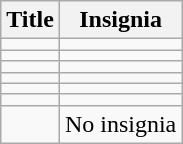<table class="wikitable">
<tr>
<th>Title</th>
<th>Insignia</th>
</tr>
<tr>
<td></td>
<td style="text-align:center;"></td>
</tr>
<tr>
<td></td>
<td style="text-align:center;"></td>
</tr>
<tr>
<td></td>
<td style="text-align:center;"></td>
</tr>
<tr>
<td></td>
<td style="text-align:center;"></td>
</tr>
<tr>
<td></td>
<td style="text-align:center;"></td>
</tr>
<tr>
<td></td>
<td style="text-align:center;"></td>
</tr>
<tr>
<td></td>
<td style="text-align:center;">No insignia</td>
</tr>
</table>
